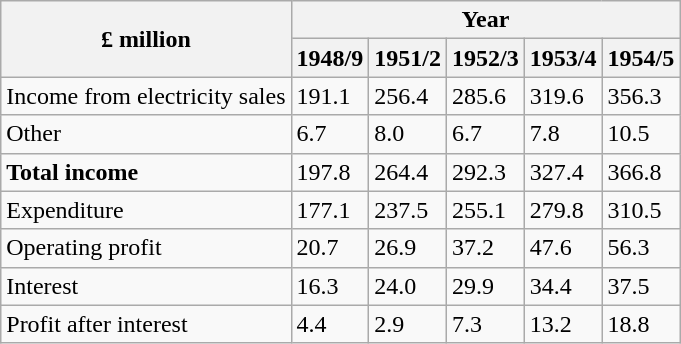<table class="wikitable">
<tr>
<th rowspan="2">£ million</th>
<th colspan="5">Year</th>
</tr>
<tr>
<th>1948/9</th>
<th>1951/2</th>
<th>1952/3</th>
<th>1953/4</th>
<th>1954/5</th>
</tr>
<tr>
<td>Income from electricity sales</td>
<td>191.1</td>
<td>256.4</td>
<td>285.6</td>
<td>319.6</td>
<td>356.3</td>
</tr>
<tr>
<td>Other</td>
<td>6.7</td>
<td>8.0</td>
<td>6.7</td>
<td>7.8</td>
<td>10.5</td>
</tr>
<tr>
<td><strong>Total income</strong></td>
<td>197.8</td>
<td>264.4</td>
<td>292.3</td>
<td>327.4</td>
<td>366.8</td>
</tr>
<tr>
<td>Expenditure</td>
<td>177.1</td>
<td>237.5</td>
<td>255.1</td>
<td>279.8</td>
<td>310.5</td>
</tr>
<tr>
<td>Operating profit</td>
<td>20.7</td>
<td>26.9</td>
<td>37.2</td>
<td>47.6</td>
<td>56.3</td>
</tr>
<tr>
<td>Interest</td>
<td>16.3</td>
<td>24.0</td>
<td>29.9</td>
<td>34.4</td>
<td>37.5</td>
</tr>
<tr>
<td>Profit after interest</td>
<td>4.4</td>
<td>2.9</td>
<td>7.3</td>
<td>13.2</td>
<td>18.8</td>
</tr>
</table>
